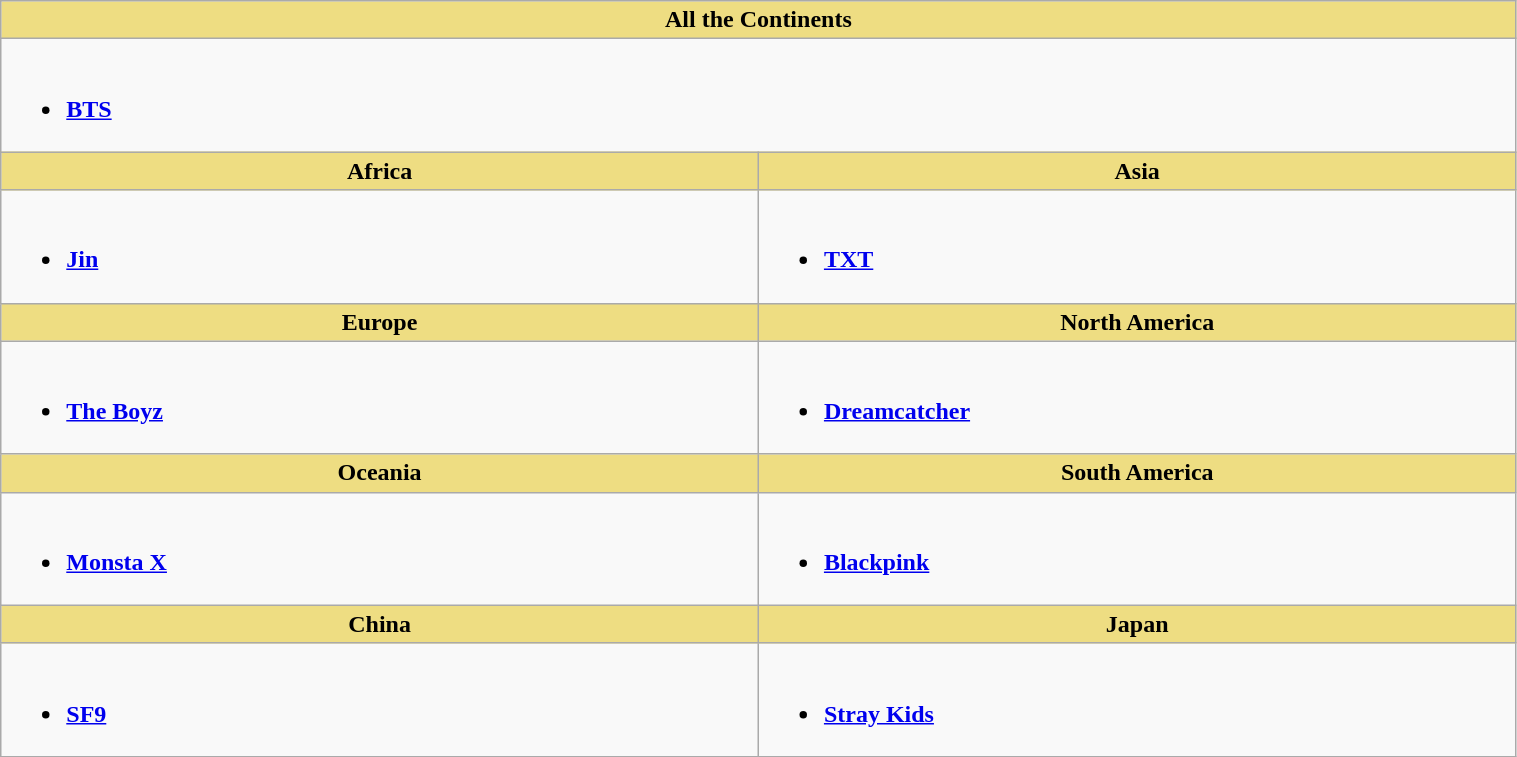<table class="wikitable" style="width:80%">
<tr>
<th scope="col" style="background:#EEDD82; width:40%" colspan="2">All the Continents</th>
</tr>
<tr>
<td style="vertical-align:top" colspan="2"><br><ul><li><strong><a href='#'>BTS</a></strong></li></ul></td>
</tr>
<tr>
<th scope="col" style="background:#EEDD82; width:40%">Africa</th>
<th scope="col" style="background:#EEDD82; width:40%">Asia</th>
</tr>
<tr>
<td style="vertical-align:top"><br><ul><li><strong><a href='#'>Jin</a></strong></li></ul></td>
<td style="vertical-align:top"><br><ul><li><strong><a href='#'>TXT</a></strong></li></ul></td>
</tr>
<tr>
<th scope="col" style="background:#EEDD82; width:40%">Europe</th>
<th scope="col" style="background:#EEDD82; width:40%">North America</th>
</tr>
<tr>
<td style="vertical-align:top"><br><ul><li><strong><a href='#'>The Boyz</a></strong></li></ul></td>
<td style="vertical-align:top"><br><ul><li><strong><a href='#'>Dreamcatcher</a></strong></li></ul></td>
</tr>
<tr>
<th scope="col" style="background:#EEDD82; width:40%">Oceania</th>
<th scope="col" style="background:#EEDD82; width:40%">South America</th>
</tr>
<tr>
<td style="vertical-align:top"><br><ul><li><strong><a href='#'>Monsta X</a></strong></li></ul></td>
<td style="vertical-align:top"><br><ul><li><strong><a href='#'>Blackpink</a></strong></li></ul></td>
</tr>
<tr>
<th scope="col" style="background:#EEDD82; width:40%">China</th>
<th scope="col" style="background:#EEDD82; width:40%">Japan</th>
</tr>
<tr>
<td style="vertical-align:top"><br><ul><li><strong><a href='#'>SF9</a></strong></li></ul></td>
<td style="vertical-align:top"><br><ul><li><strong><a href='#'>Stray Kids</a></strong></li></ul></td>
</tr>
</table>
